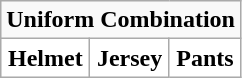<table class="wikitable">
<tr>
<td align="center" Colspan="3"><strong>Uniform Combination</strong></td>
</tr>
<tr align="center">
<th style="background:#FFFFFF;">Helmet</th>
<th style="background:#FFFFFF;">Jersey</th>
<th style="background:#FFFFFF;">Pants</th>
</tr>
</table>
